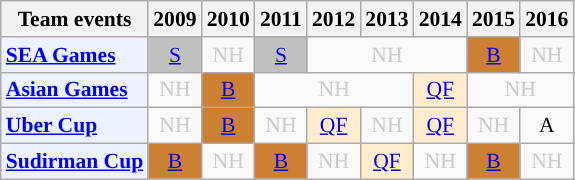<table class="wikitable" style="font-size: 90%; text-align:center">
<tr>
<th>Team events</th>
<th>2009</th>
<th>2010</th>
<th>2011</th>
<th>2012</th>
<th>2013</th>
<th>2014</th>
<th>2015</th>
<th>2016</th>
</tr>
<tr>
<td bgcolor="#ECF2FF"; align="left"><strong><a href='#'>SEA Games</a></strong></td>
<td bgcolor=silver><a href='#'>S</a></td>
<td style="color:#ccc;">NH</td>
<td bgcolor=silver><a href='#'>S</a></td>
<td colspan="3" style=color:#ccc>NH</td>
<td bgcolor=CD7F32><a href='#'>B</a></td>
<td style="color:#ccc;">NH</td>
</tr>
<tr>
<td bgcolor="#ECF2FF"; align="left"><strong><a href='#'>Asian Games</a></strong></td>
<td style="color:#ccc;">NH</td>
<td bgcolor=CD7F32><a href='#'>B</a></td>
<td colspan="3" style="color:#ccc;">NH</td>
<td bgcolor=FFEBCD><a href='#'>QF</a></td>
<td colspan="2" style="color:#ccc;">NH</td>
</tr>
<tr>
<td bgcolor="#ECF2FF"; align="left"><strong><a href='#'>Uber Cup</a></strong></td>
<td style="color:#ccc;">NH</td>
<td bgcolor=CD7F32><a href='#'>B</a></td>
<td style="color:#ccc;">NH</td>
<td bgcolor=FFEBCD><a href='#'>QF</a></td>
<td style="color:#ccc;">NH</td>
<td bgcolor=FFEBCD><a href='#'>QF</a></td>
<td style="color:#ccc;">NH</td>
<td>A</td>
</tr>
<tr>
<td bgcolor="#ECF2FF"; align="left"><strong><a href='#'>Sudirman Cup</a></strong></td>
<td bgcolor=CD7F32><a href='#'>B</a></td>
<td style="color:#ccc;">NH</td>
<td bgcolor=CD7F32><a href='#'>B</a></td>
<td style="color:#ccc;">NH</td>
<td bgcolor=FFEBCD><a href='#'>QF</a></td>
<td style="color:#ccc;">NH</td>
<td bgcolor=CD7F32><a href='#'>B</a></td>
<td style="color:#ccc;">NH</td>
</tr>
</table>
